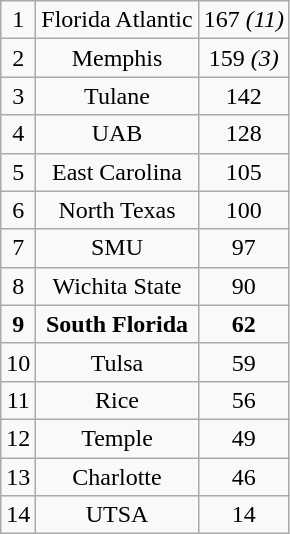<table class="wikitable">
<tr align="center">
<td>1</td>
<td>Florida Atlantic</td>
<td>167 <em>(11)</em></td>
</tr>
<tr align="center">
<td>2</td>
<td>Memphis</td>
<td>159 <em>(3)</em></td>
</tr>
<tr align="center">
<td>3</td>
<td>Tulane</td>
<td>142</td>
</tr>
<tr align="center">
<td>4</td>
<td>UAB</td>
<td>128</td>
</tr>
<tr align="center">
<td>5</td>
<td>East Carolina</td>
<td>105</td>
</tr>
<tr align="center">
<td>6</td>
<td>North Texas</td>
<td>100</td>
</tr>
<tr align="center">
<td>7</td>
<td>SMU</td>
<td>97</td>
</tr>
<tr align="center">
<td>8</td>
<td>Wichita State</td>
<td>90</td>
</tr>
<tr align="center">
<td><strong>9</strong></td>
<td><strong>South Florida</strong></td>
<td><strong>62</strong></td>
</tr>
<tr align="center">
<td>10</td>
<td>Tulsa</td>
<td>59</td>
</tr>
<tr align="center">
<td>11</td>
<td>Rice</td>
<td>56</td>
</tr>
<tr align="center">
<td>12</td>
<td>Temple</td>
<td>49</td>
</tr>
<tr align="center">
<td>13</td>
<td>Charlotte</td>
<td>46</td>
</tr>
<tr align="center">
<td>14</td>
<td>UTSA</td>
<td>14</td>
</tr>
</table>
